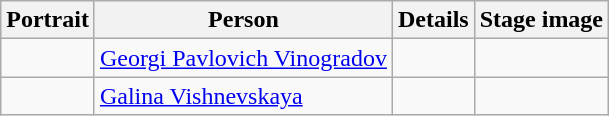<table class="wikitable">
<tr>
<th>Portrait</th>
<th>Person</th>
<th>Details</th>
<th>Stage image</th>
</tr>
<tr>
<td align=center></td>
<td><a href='#'>Georgi Pavlovich Vinogradov</a></td>
<td></td>
<td align=center></td>
</tr>
<tr>
<td align=center></td>
<td><a href='#'>Galina Vishnevskaya</a></td>
<td></td>
<td align=center></td>
</tr>
</table>
